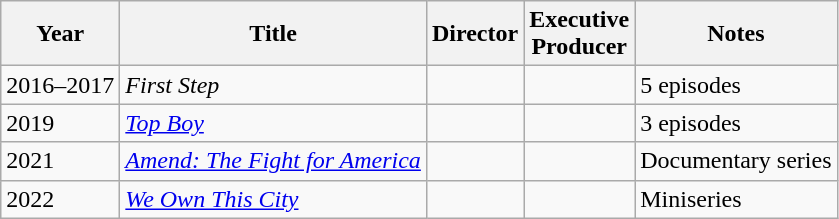<table class="wikitable">
<tr>
<th>Year</th>
<th>Title</th>
<th>Director</th>
<th>Executive<br>Producer</th>
<th>Notes</th>
</tr>
<tr>
<td>2016–2017</td>
<td><em>First Step</em></td>
<td></td>
<td></td>
<td>5 episodes</td>
</tr>
<tr>
<td>2019</td>
<td><em><a href='#'>Top Boy</a></em></td>
<td></td>
<td></td>
<td>3 episodes</td>
</tr>
<tr>
<td>2021</td>
<td><em><a href='#'>Amend: The Fight for America</a></em></td>
<td></td>
<td></td>
<td>Documentary series</td>
</tr>
<tr>
<td>2022</td>
<td><em><a href='#'>We Own This City</a></em></td>
<td></td>
<td></td>
<td>Miniseries</td>
</tr>
</table>
